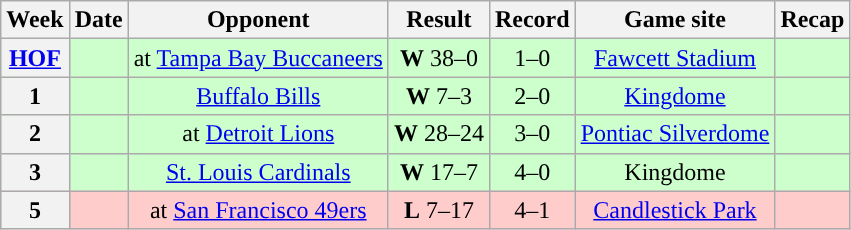<table class="wikitable" style="text-align:center">
<tr>
<th>Week</th>
<th>Date</th>
<th>Opponent</th>
<th>Result</th>
<th>Record</th>
<th>Game site</th>
<th>Recap</th>
</tr>
<tr style="background:#cfc">
<th><a href='#'>HOF</a></th>
<td></td>
<td>at <a href='#'>Tampa Bay Buccaneers</a></td>
<td><strong>W</strong> 38–0</td>
<td>1–0</td>
<td><a href='#'>Fawcett Stadium</a> </td>
<td></td>
</tr>
<tr style="background:#cfc">
<th>1</th>
<td></td>
<td><a href='#'>Buffalo Bills</a></td>
<td><strong>W</strong> 7–3</td>
<td>2–0</td>
<td><a href='#'>Kingdome</a></td>
<td></td>
</tr>
<tr style="background:#cfc">
<th>2</th>
<td></td>
<td>at <a href='#'>Detroit Lions</a></td>
<td><strong>W</strong> 28–24</td>
<td>3–0</td>
<td><a href='#'>Pontiac Silverdome</a></td>
<td></td>
</tr>
<tr style="background:#cfc">
<th>3</th>
<td></td>
<td><a href='#'>St. Louis Cardinals</a></td>
<td><strong>W</strong> 17–7</td>
<td>4–0</td>
<td>Kingdome</td>
<td></td>
</tr>
<tr style="background:#fcc">
<th>5</th>
<td></td>
<td>at <a href='#'>San Francisco 49ers</a></td>
<td><strong>L</strong> 7–17</td>
<td>4–1</td>
<td><a href='#'>Candlestick Park</a></td>
<td></td>
</tr>
</table>
